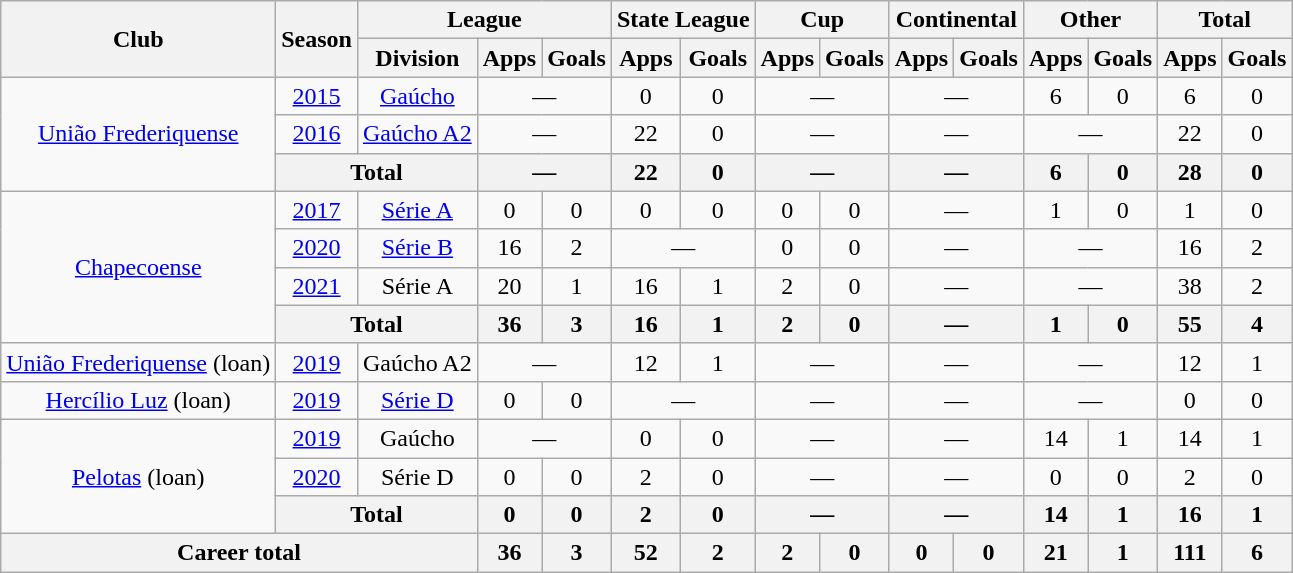<table class="wikitable" style="text-align: center;">
<tr>
<th rowspan="2">Club</th>
<th rowspan="2">Season</th>
<th colspan="3">League</th>
<th colspan="2">State League</th>
<th colspan="2">Cup</th>
<th colspan="2">Continental</th>
<th colspan="2">Other</th>
<th colspan="2">Total</th>
</tr>
<tr>
<th>Division</th>
<th>Apps</th>
<th>Goals</th>
<th>Apps</th>
<th>Goals</th>
<th>Apps</th>
<th>Goals</th>
<th>Apps</th>
<th>Goals</th>
<th>Apps</th>
<th>Goals</th>
<th>Apps</th>
<th>Goals</th>
</tr>
<tr>
<td rowspan="3" valign="center"><a href='#'>União Frederiquense</a></td>
<td><a href='#'>2015</a></td>
<td><a href='#'>Gaúcho</a></td>
<td colspan="2">—</td>
<td>0</td>
<td>0</td>
<td colspan="2">—</td>
<td colspan="2">—</td>
<td>6</td>
<td>0</td>
<td>6</td>
<td>0</td>
</tr>
<tr>
<td><a href='#'>2016</a></td>
<td><a href='#'>Gaúcho A2</a></td>
<td colspan="2">—</td>
<td>22</td>
<td>0</td>
<td colspan="2">—</td>
<td colspan="2">—</td>
<td colspan="2">—</td>
<td>22</td>
<td>0</td>
</tr>
<tr>
<th colspan="2">Total</th>
<th colspan="2">—</th>
<th>22</th>
<th>0</th>
<th colspan="2">—</th>
<th colspan="2">—</th>
<th>6</th>
<th>0</th>
<th>28</th>
<th>0</th>
</tr>
<tr>
<td rowspan="4" valign="center"><a href='#'>Chapecoense</a></td>
<td><a href='#'>2017</a></td>
<td><a href='#'>Série A</a></td>
<td>0</td>
<td>0</td>
<td>0</td>
<td>0</td>
<td>0</td>
<td>0</td>
<td colspan="2">—</td>
<td>1</td>
<td>0</td>
<td>1</td>
<td>0</td>
</tr>
<tr>
<td><a href='#'>2020</a></td>
<td><a href='#'>Série B</a></td>
<td>16</td>
<td>2</td>
<td colspan="2">—</td>
<td>0</td>
<td>0</td>
<td colspan="2">—</td>
<td colspan="2">—</td>
<td>16</td>
<td>2</td>
</tr>
<tr>
<td><a href='#'>2021</a></td>
<td>Série A</td>
<td>20</td>
<td>1</td>
<td>16</td>
<td>1</td>
<td>2</td>
<td>0</td>
<td colspan="2">—</td>
<td colspan="2">—</td>
<td>38</td>
<td>2</td>
</tr>
<tr>
<th colspan="2">Total</th>
<th>36</th>
<th>3</th>
<th>16</th>
<th>1</th>
<th>2</th>
<th>0</th>
<th colspan="2">—</th>
<th>1</th>
<th>0</th>
<th>55</th>
<th>4</th>
</tr>
<tr>
<td valign="center"><a href='#'>União Frederiquense</a> (loan)</td>
<td><a href='#'>2019</a></td>
<td>Gaúcho A2</td>
<td colspan="2">—</td>
<td>12</td>
<td>1</td>
<td colspan="2">—</td>
<td colspan="2">—</td>
<td colspan="2">—</td>
<td>12</td>
<td>1</td>
</tr>
<tr>
<td valign="center"><a href='#'>Hercílio Luz</a> (loan)</td>
<td><a href='#'>2019</a></td>
<td><a href='#'>Série D</a></td>
<td>0</td>
<td>0</td>
<td colspan="2">—</td>
<td colspan="2">—</td>
<td colspan="2">—</td>
<td colspan="2">—</td>
<td>0</td>
<td>0</td>
</tr>
<tr>
<td rowspan="3" valign="center"><a href='#'>Pelotas</a> (loan)</td>
<td><a href='#'>2019</a></td>
<td>Gaúcho</td>
<td colspan="2">—</td>
<td>0</td>
<td>0</td>
<td colspan="2">—</td>
<td colspan="2">—</td>
<td>14</td>
<td>1</td>
<td>14</td>
<td>1</td>
</tr>
<tr>
<td><a href='#'>2020</a></td>
<td>Série D</td>
<td>0</td>
<td>0</td>
<td>2</td>
<td>0</td>
<td colspan="2">—</td>
<td colspan="2">—</td>
<td>0</td>
<td>0</td>
<td>2</td>
<td>0</td>
</tr>
<tr>
<th colspan="2">Total</th>
<th>0</th>
<th>0</th>
<th>2</th>
<th>0</th>
<th colspan="2">—</th>
<th colspan="2">—</th>
<th>14</th>
<th>1</th>
<th>16</th>
<th>1</th>
</tr>
<tr>
<th colspan="3"><strong>Career total</strong></th>
<th>36</th>
<th>3</th>
<th>52</th>
<th>2</th>
<th>2</th>
<th>0</th>
<th>0</th>
<th>0</th>
<th>21</th>
<th>1</th>
<th>111</th>
<th>6</th>
</tr>
</table>
